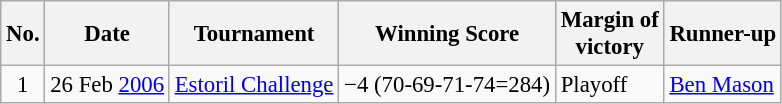<table class="wikitable" style="font-size:95%;">
<tr>
<th>No.</th>
<th>Date</th>
<th>Tournament</th>
<th>Winning Score</th>
<th>Margin of<br>victory</th>
<th>Runner-up</th>
</tr>
<tr>
<td align=center>1</td>
<td align=right>26 Feb <a href='#'>2006</a></td>
<td><a href='#'>Estoril Challenge</a></td>
<td>−4 (70-69-71-74=284)</td>
<td>Playoff</td>
<td> <a href='#'>Ben Mason</a></td>
</tr>
</table>
